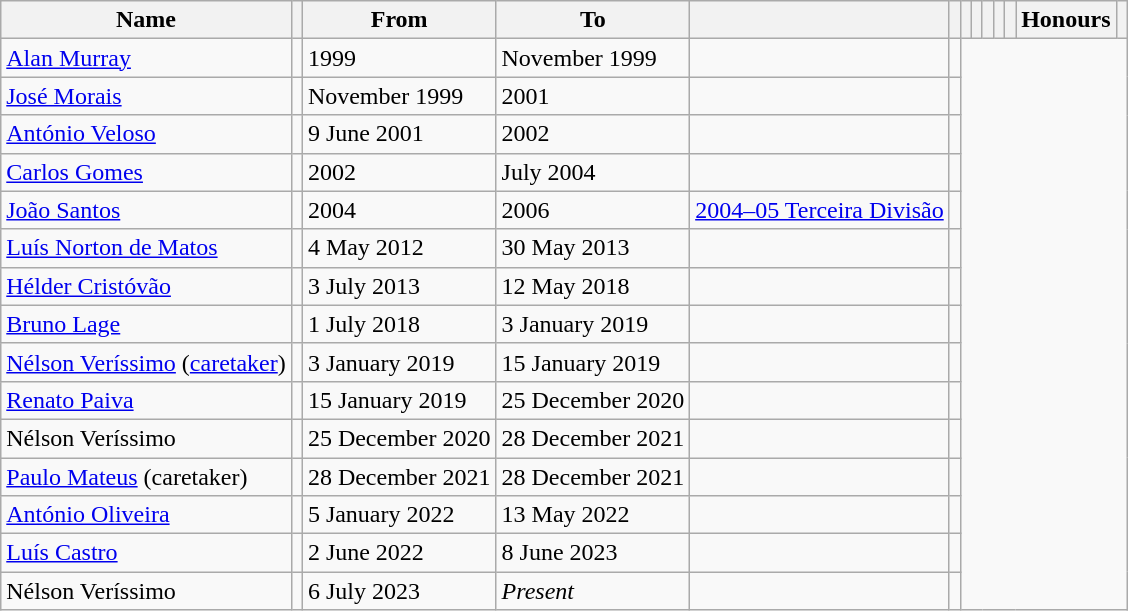<table class="sortable wikitable" style="text-align: center;">
<tr>
<th>Name</th>
<th></th>
<th>From</th>
<th class="unsortable">To</th>
<th></th>
<th></th>
<th></th>
<th></th>
<th></th>
<th></th>
<th></th>
<th class="unsortable">Honours</th>
<th class="unsortable"></th>
</tr>
<tr>
<td align=left><a href='#'>Alan Murray</a></td>
<td align=center></td>
<td align=left>1999</td>
<td align=left>November 1999<br></td>
<td></td>
<td></td>
</tr>
<tr>
<td align=left><a href='#'>José Morais</a></td>
<td align=center></td>
<td align=left>November 1999</td>
<td align=left>2001<br></td>
<td></td>
<td></td>
</tr>
<tr>
<td align=left><a href='#'>António Veloso</a></td>
<td align=center></td>
<td align=left>9 June 2001</td>
<td align=left>2002<br></td>
<td></td>
<td></td>
</tr>
<tr>
<td align=left><a href='#'>Carlos Gomes</a></td>
<td align=center></td>
<td align=left>2002</td>
<td align=left>July 2004<br></td>
<td></td>
<td></td>
</tr>
<tr>
<td align=left><a href='#'>João Santos</a></td>
<td align=center></td>
<td align=left>2004</td>
<td align=left>2006<br></td>
<td align=left><a href='#'>2004–05 Terceira Divisão</a></td>
<td></td>
</tr>
<tr>
<td align=left><a href='#'>Luís Norton de Matos</a></td>
<td align=center></td>
<td align=left>4 May 2012</td>
<td align=left>30 May 2013<br></td>
<td></td>
<td></td>
</tr>
<tr>
<td align=left><a href='#'>Hélder Cristóvão</a></td>
<td align=center></td>
<td align=left>3 July 2013</td>
<td align=left>12 May 2018<br></td>
<td></td>
<td></td>
</tr>
<tr>
<td align=left><a href='#'>Bruno Lage</a></td>
<td align=center></td>
<td align=left>1 July 2018</td>
<td align=left>3 January 2019<br></td>
<td></td>
<td></td>
</tr>
<tr>
<td align=left><a href='#'>Nélson Veríssimo</a> (<a href='#'>caretaker</a>)</td>
<td align=center></td>
<td align=left>3 January 2019</td>
<td align=left>15 January 2019<br></td>
<td></td>
<td></td>
</tr>
<tr>
<td align=left><a href='#'>Renato Paiva</a></td>
<td align=center></td>
<td align=left>15 January 2019</td>
<td align=left>25 December 2020<br></td>
<td></td>
<td></td>
</tr>
<tr>
<td align=left>Nélson Veríssimo</td>
<td align=center></td>
<td align=left>25 December 2020</td>
<td align=left>28 December 2021<br></td>
<td></td>
<td></td>
</tr>
<tr>
<td align=left><a href='#'>Paulo Mateus</a> (caretaker)</td>
<td align=center></td>
<td align=left>28 December 2021</td>
<td align=left>28 December 2021<br></td>
<td></td>
<td></td>
</tr>
<tr>
<td align=left><a href='#'>António Oliveira</a></td>
<td align=center></td>
<td align=left>5 January 2022</td>
<td align=left>13 May 2022<br></td>
<td></td>
<td></td>
</tr>
<tr>
<td align=left><a href='#'>Luís Castro</a></td>
<td align=center></td>
<td align=left>2 June 2022</td>
<td align=left>8 June 2023<br></td>
<td></td>
<td></td>
</tr>
<tr>
<td align=left>Nélson Veríssimo</td>
<td align=center></td>
<td align=left>6 July 2023</td>
<td align=left><em>Present</em><br></td>
<td></td>
<td></td>
</tr>
</table>
